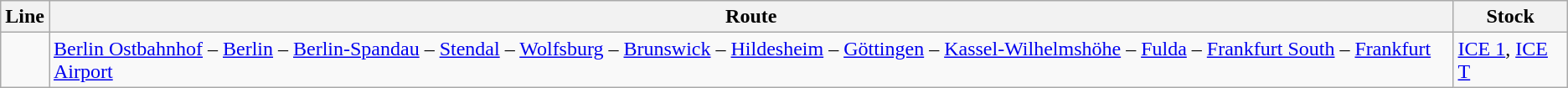<table class="wikitable">
<tr class="hintergrundfarbe5">
<th>Line</th>
<th>Route</th>
<th>Stock</th>
</tr>
<tr>
<td></td>
<td><a href='#'>Berlin Ostbahnhof</a> – <a href='#'>Berlin</a> – <a href='#'>Berlin-Spandau</a> – <a href='#'>Stendal</a> – <a href='#'>Wolfsburg</a> – <a href='#'>Brunswick</a> – <a href='#'>Hildesheim</a> – <a href='#'>Göttingen</a> – <a href='#'>Kassel-Wilhelmshöhe</a> – <a href='#'>Fulda</a> – <a href='#'>Frankfurt South</a> – <a href='#'>Frankfurt Airport</a></td>
<td><a href='#'>ICE 1</a>, <a href='#'>ICE T</a></td>
</tr>
</table>
